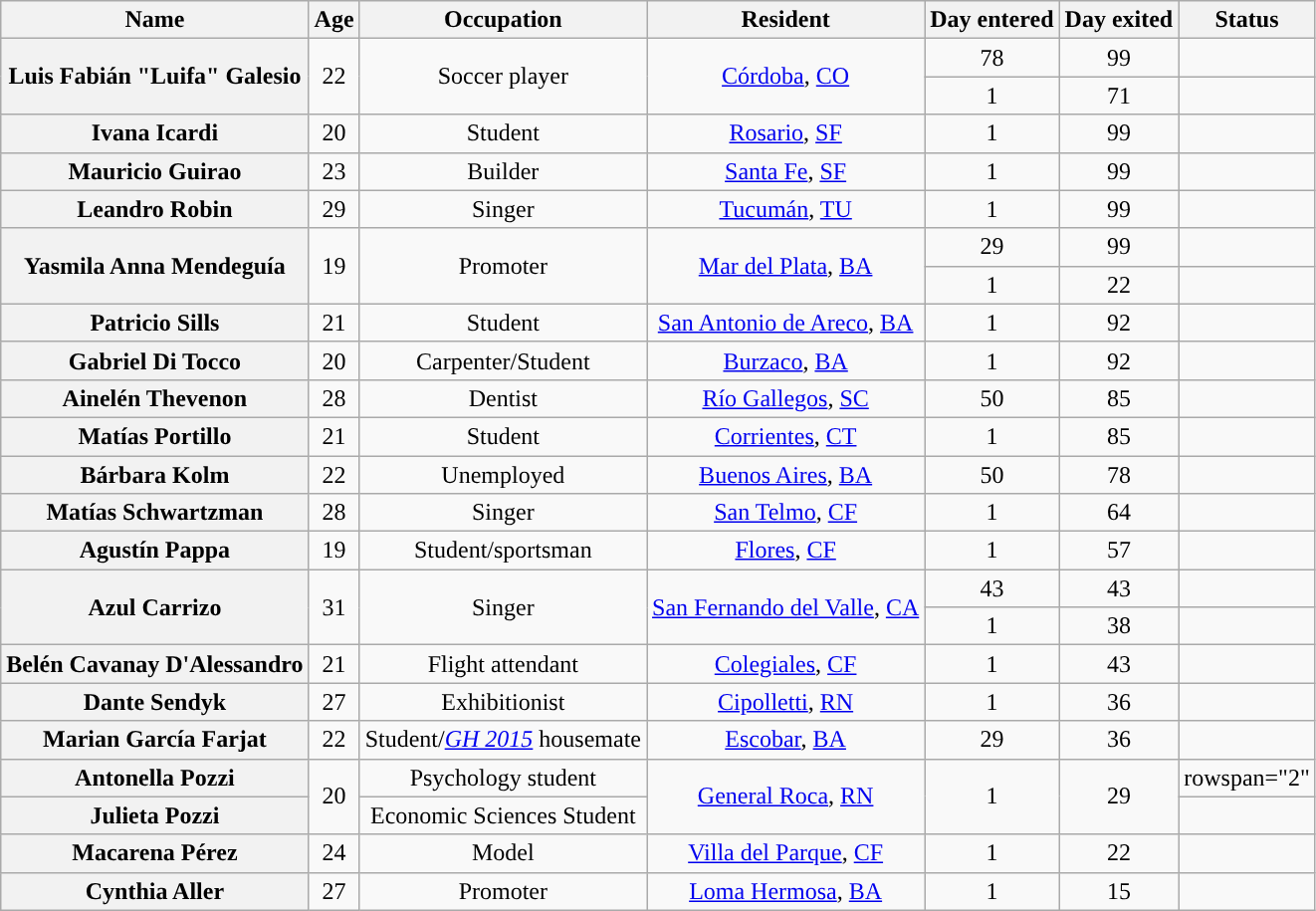<table class="wikitable sortable" style="text-align:center;">
<tr>
<th>Name</th>
<th>Age</th>
<th>Occupation</th>
<th>Resident</th>
<th>Day entered</th>
<th>Day exited</th>
<th>Status</th>
</tr>
<tr>
<th rowspan="2">Luis Fabián "Luifa" Galesio</th>
<td rowspan="2">22</td>
<td rowspan="2">Soccer player</td>
<td rowspan="2"><a href='#'>Córdoba</a>, <a href='#'>CO</a></td>
<td>78</td>
<td>99</td>
<td></td>
</tr>
<tr>
<td>1</td>
<td>71</td>
<td></td>
</tr>
<tr>
<th>Ivana Icardi</th>
<td>20</td>
<td>Student</td>
<td><a href='#'>Rosario</a>, <a href='#'>SF</a></td>
<td>1</td>
<td>99</td>
<td></td>
</tr>
<tr>
<th>Mauricio Guirao</th>
<td>23</td>
<td>Builder</td>
<td><a href='#'>Santa Fe</a>, <a href='#'>SF</a></td>
<td>1</td>
<td>99</td>
<td></td>
</tr>
<tr>
<th>Leandro Robin</th>
<td>29</td>
<td>Singer</td>
<td><a href='#'>Tucumán</a>, <a href='#'>TU</a></td>
<td>1</td>
<td>99</td>
<td></td>
</tr>
<tr>
<th rowspan="2">Yasmila Anna Mendeguía</th>
<td rowspan="2">19</td>
<td rowspan="2">Promoter</td>
<td rowspan="2"><a href='#'>Mar del Plata</a>, <a href='#'>BA</a></td>
<td>29</td>
<td>99</td>
<td></td>
</tr>
<tr>
<td>1</td>
<td>22</td>
<td></td>
</tr>
<tr>
<th>Patricio Sills</th>
<td>21</td>
<td>Student</td>
<td><a href='#'>San Antonio de Areco</a>, <a href='#'>BA</a></td>
<td>1</td>
<td>92</td>
<td></td>
</tr>
<tr>
<th>Gabriel Di Tocco</th>
<td>20</td>
<td>Carpenter/Student</td>
<td><a href='#'>Burzaco</a>, <a href='#'>BA</a></td>
<td>1</td>
<td>92</td>
<td></td>
</tr>
<tr>
<th>Ainelén Thevenon</th>
<td>28</td>
<td>Dentist</td>
<td><a href='#'>Río Gallegos</a>, <a href='#'>SC</a></td>
<td>50</td>
<td>85</td>
<td></td>
</tr>
<tr>
<th>Matías Portillo</th>
<td>21</td>
<td>Student</td>
<td><a href='#'>Corrientes</a>, <a href='#'>CT</a></td>
<td>1</td>
<td>85</td>
<td></td>
</tr>
<tr>
<th>Bárbara Kolm</th>
<td>22</td>
<td>Unemployed</td>
<td><a href='#'>Buenos Aires</a>, <a href='#'>BA</a></td>
<td>50</td>
<td>78</td>
<td></td>
</tr>
<tr>
<th>Matías Schwartzman</th>
<td>28</td>
<td>Singer</td>
<td><a href='#'>San Telmo</a>, <a href='#'>CF</a></td>
<td>1</td>
<td>64</td>
<td></td>
</tr>
<tr>
<th>Agustín Pappa</th>
<td>19</td>
<td>Student/sportsman</td>
<td><a href='#'>Flores</a>, <a href='#'>CF</a></td>
<td>1</td>
<td>57</td>
<td></td>
</tr>
<tr>
<th rowspan="2">Azul Carrizo</th>
<td rowspan="2">31</td>
<td rowspan="2">Singer</td>
<td rowspan="2"><a href='#'>San Fernando del Valle</a>, <a href='#'>CA</a></td>
<td>43</td>
<td>43</td>
<td></td>
</tr>
<tr>
<td>1</td>
<td>38</td>
<td></td>
</tr>
<tr>
<th><strong>Belén</strong> Cavanay D'Alessandro</th>
<td>21</td>
<td>Flight attendant</td>
<td><a href='#'>Colegiales</a>, <a href='#'>CF</a></td>
<td>1</td>
<td>43</td>
<td></td>
</tr>
<tr>
<th>Dante Sendyk</th>
<td>27</td>
<td>Exhibitionist</td>
<td><a href='#'>Cipolletti</a>, <a href='#'>RN</a></td>
<td>1</td>
<td>36</td>
<td></td>
</tr>
<tr>
<th>Marian García Farjat</th>
<td>22</td>
<td>Student/<em><a href='#'>GH 2015</a></em> housemate</td>
<td><a href='#'>Escobar</a>, <a href='#'>BA</a></td>
<td>29</td>
<td>36</td>
<td></td>
</tr>
<tr>
<th><strong>Antonella Pozzi</strong></th>
<td rowspan="2">20</td>
<td>Psychology student</td>
<td rowspan="2"><a href='#'>General Roca</a>, <a href='#'>RN</a></td>
<td rowspan="2">1</td>
<td rowspan="2">29</td>
<td>rowspan="2" </td>
</tr>
<tr>
<th>Julieta Pozzi</th>
<td>Economic Sciences Student</td>
</tr>
<tr>
<th>Macarena Pérez</th>
<td>24</td>
<td>Model</td>
<td><a href='#'>Villa del Parque</a>, <a href='#'>CF</a></td>
<td>1</td>
<td>22</td>
<td></td>
</tr>
<tr>
<th>Cynthia Aller</th>
<td>27</td>
<td>Promoter</td>
<td><a href='#'>Loma Hermosa</a>, <a href='#'>BA</a></td>
<td>1</td>
<td>15</td>
<td></td>
</tr>
</table>
